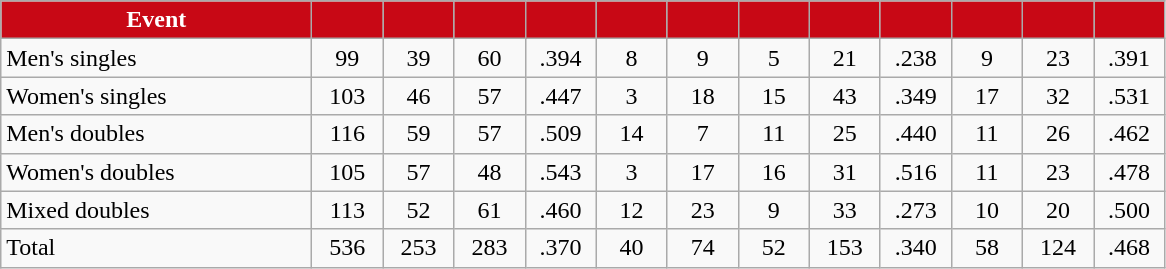<table class="wikitable" style="text-align:center">
<tr>
<th style="background:#C80815; color:white" width="200px">Event</th>
<th style="background:#C80815; color:white" width="40px"></th>
<th style="background:#C80815; color:white" width="40px"></th>
<th style="background:#C80815; color:white" width="40px"></th>
<th style="background:#C80815; color:white" width="40px"></th>
<th style="background:#C80815; color:white" width="40px"></th>
<th style="background:#C80815; color:white" width="40px"></th>
<th style="background:#C80815; color:white" width="40px"></th>
<th style="background:#C80815; color:white" width="40px"></th>
<th style="background:#C80815; color:white" width="40px"></th>
<th style="background:#C80815; color:white" width="40px"></th>
<th style="background:#C80815; color:white" width="40px"></th>
<th style="background:#C80815; color:white" width="40px"></th>
</tr>
<tr>
<td style="text-align:left">Men's singles</td>
<td>99</td>
<td>39</td>
<td>60</td>
<td>.394</td>
<td>8</td>
<td>9</td>
<td>5</td>
<td>21</td>
<td>.238</td>
<td>9</td>
<td>23</td>
<td>.391</td>
</tr>
<tr>
<td style="text-align:left">Women's singles</td>
<td>103</td>
<td>46</td>
<td>57</td>
<td>.447</td>
<td>3</td>
<td>18</td>
<td>15</td>
<td>43</td>
<td>.349</td>
<td>17</td>
<td>32</td>
<td>.531</td>
</tr>
<tr>
<td style="text-align:left">Men's doubles</td>
<td>116</td>
<td>59</td>
<td>57</td>
<td>.509</td>
<td>14</td>
<td>7</td>
<td>11</td>
<td>25</td>
<td>.440</td>
<td>11</td>
<td>26</td>
<td>.462</td>
</tr>
<tr>
<td style="text-align:left">Women's doubles</td>
<td>105</td>
<td>57</td>
<td>48</td>
<td>.543</td>
<td>3</td>
<td>17</td>
<td>16</td>
<td>31</td>
<td>.516</td>
<td>11</td>
<td>23</td>
<td>.478</td>
</tr>
<tr>
<td style="text-align:left">Mixed doubles</td>
<td>113</td>
<td>52</td>
<td>61</td>
<td>.460</td>
<td>12</td>
<td>23</td>
<td>9</td>
<td>33</td>
<td>.273</td>
<td>10</td>
<td>20</td>
<td>.500</td>
</tr>
<tr>
<td style="text-align:left">Total</td>
<td>536</td>
<td>253</td>
<td>283</td>
<td>.370</td>
<td>40</td>
<td>74</td>
<td>52</td>
<td>153</td>
<td>.340</td>
<td>58</td>
<td>124</td>
<td>.468</td>
</tr>
</table>
